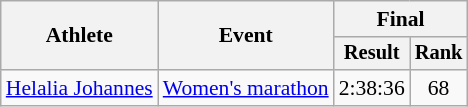<table class="wikitable" style="font-size:90%">
<tr>
<th rowspan="2">Athlete</th>
<th rowspan="2">Event</th>
<th colspan="2">Final</th>
</tr>
<tr style="font-size:95%">
<th>Result</th>
<th>Rank</th>
</tr>
<tr align=center>
<td align=left><a href='#'>Helalia Johannes</a></td>
<td align=left><a href='#'>Women's marathon</a></td>
<td>2:38:36</td>
<td>68</td>
</tr>
</table>
